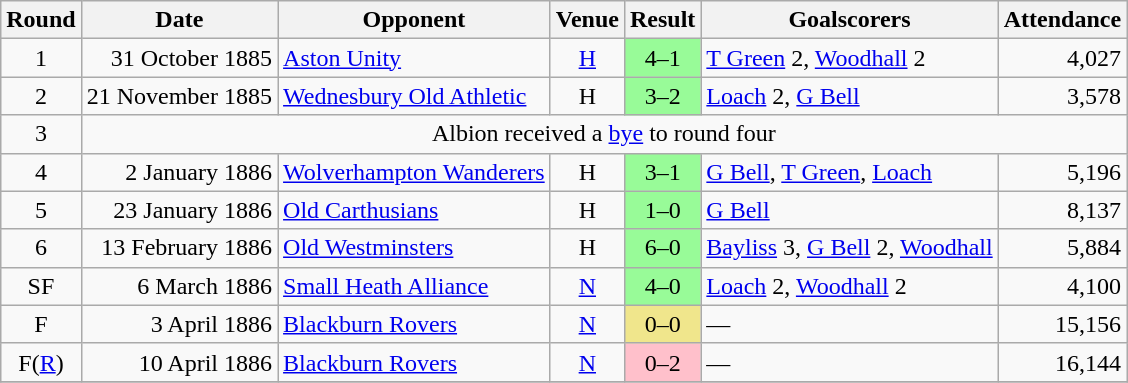<table class="wikitable">
<tr>
<th>Round</th>
<th>Date</th>
<th>Opponent</th>
<th>Venue</th>
<th>Result</th>
<th>Goalscorers</th>
<th>Attendance</th>
</tr>
<tr>
<td align="center">1</td>
<td align="right">31 October 1885</td>
<td><a href='#'>Aston Unity</a></td>
<td align="center"><a href='#'>H</a></td>
<td align="center" bgcolor="PaleGreen">4–1</td>
<td><a href='#'>T Green</a> 2, <a href='#'>Woodhall</a> 2</td>
<td align="right">4,027</td>
</tr>
<tr>
<td align="center">2</td>
<td align="right">21 November 1885</td>
<td><a href='#'>Wednesbury Old Athletic</a></td>
<td align="center">H</td>
<td align="center" bgcolor="PaleGreen">3–2</td>
<td><a href='#'>Loach</a> 2, <a href='#'>G Bell</a></td>
<td align="right">3,578</td>
</tr>
<tr>
<td align="center">3</td>
<td align="center" colspan="6">Albion received a <a href='#'>bye</a> to round four</td>
</tr>
<tr>
<td align="center">4</td>
<td align="right">2 January 1886</td>
<td><a href='#'>Wolverhampton Wanderers</a></td>
<td align="center">H</td>
<td align="center" bgcolor="PaleGreen">3–1</td>
<td><a href='#'>G Bell</a>, <a href='#'>T Green</a>, <a href='#'>Loach</a></td>
<td align="right">5,196</td>
</tr>
<tr>
<td align="center">5</td>
<td align="right">23 January 1886</td>
<td><a href='#'>Old Carthusians</a></td>
<td align="center">H</td>
<td align="center" bgcolor="PaleGreen">1–0</td>
<td><a href='#'>G Bell</a></td>
<td align="right">8,137</td>
</tr>
<tr>
<td align="center">6</td>
<td align="right">13 February 1886</td>
<td><a href='#'>Old Westminsters</a></td>
<td align="center">H</td>
<td align="center" bgcolor="PaleGreen">6–0</td>
<td><a href='#'>Bayliss</a> 3, <a href='#'>G Bell</a> 2, <a href='#'>Woodhall</a></td>
<td align="right">5,884</td>
</tr>
<tr>
<td align="center">SF</td>
<td align="right">6 March 1886</td>
<td><a href='#'>Small Heath Alliance</a></td>
<td align="center"><a href='#'>N</a></td>
<td align="center" bgcolor="PaleGreen">4–0</td>
<td><a href='#'>Loach</a> 2, <a href='#'>Woodhall</a> 2</td>
<td align="right">4,100</td>
</tr>
<tr>
<td align="center">F</td>
<td align="right">3 April 1886</td>
<td><a href='#'>Blackburn Rovers</a></td>
<td align="center"><a href='#'>N</a></td>
<td align="center" bgcolor="Khaki">0–0</td>
<td>—</td>
<td align="right">15,156</td>
</tr>
<tr>
<td align="center">F(<a href='#'>R</a>)</td>
<td align="right">10 April 1886</td>
<td><a href='#'>Blackburn Rovers</a></td>
<td align="center"><a href='#'>N</a></td>
<td align="center" bgcolor="Pink">0–2</td>
<td>—</td>
<td align="right">16,144</td>
</tr>
<tr>
</tr>
</table>
